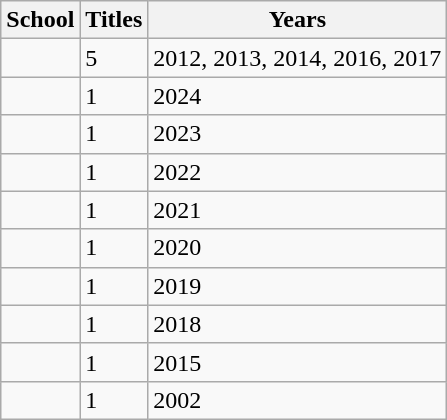<table class="wikitable sortable">
<tr>
<th>School</th>
<th>Titles</th>
<th>Years</th>
</tr>
<tr>
<td style=></td>
<td>5</td>
<td>2012, 2013, 2014, 2016, 2017</td>
</tr>
<tr>
<td style=></td>
<td>1</td>
<td>2024</td>
</tr>
<tr>
<td style=></td>
<td>1</td>
<td>2023</td>
</tr>
<tr>
<td style=></td>
<td>1</td>
<td>2022</td>
</tr>
<tr>
<td style=></td>
<td>1</td>
<td>2021</td>
</tr>
<tr>
<td style=></td>
<td>1</td>
<td>2020</td>
</tr>
<tr>
<td style=></td>
<td>1</td>
<td>2019</td>
</tr>
<tr>
<td style=></td>
<td>1</td>
<td>2018</td>
</tr>
<tr>
<td style=></td>
<td>1</td>
<td>2015</td>
</tr>
<tr>
<td style=></td>
<td>1</td>
<td>2002</td>
</tr>
</table>
